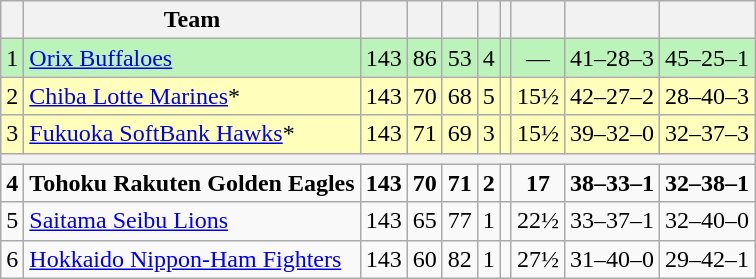<table class="wikitable plainrowheaders" style="text-align:center;">
<tr>
<th scope="col"></th>
<th scope="col">Team</th>
<th scope="col"></th>
<th scope="col"></th>
<th scope="col"></th>
<th scope="col"><a href='#'></a></th>
<th scope="col"><a href='#'></a></th>
<th scope="col"></th>
<th scope="col"></th>
<th scope="col"></th>
</tr>
<tr style="background: #BBF3BB">
<td>1</td>
<td style="text-align:left;"><a href='#'>Orix Buffaloes</a></td>
<td>143</td>
<td>86</td>
<td>53</td>
<td>4</td>
<td></td>
<td>—</td>
<td>41–28–3</td>
<td>45–25–1</td>
</tr>
<tr style="background: #FFFFBB">
<td>2</td>
<td style="text-align:left;"><a href='#'>Chiba Lotte Marines</a>*</td>
<td>143</td>
<td>70</td>
<td>68</td>
<td>5</td>
<td></td>
<td>15½</td>
<td>42–27–2</td>
<td>28–40–3</td>
</tr>
<tr style="background: #FFFFBB">
<td>3</td>
<td style="text-align:left;"><a href='#'>Fukuoka SoftBank Hawks</a>*</td>
<td>143</td>
<td>71</td>
<td>69</td>
<td>3</td>
<td></td>
<td>15½</td>
<td>39–32–0</td>
<td>32–37–3</td>
</tr>
<tr>
<th colspan="10"></th>
</tr>
<tr>
<td><strong>4</strong></td>
<td style="text-align:left;"><strong>Tohoku Rakuten Golden Eagles</strong></td>
<td><strong>143</strong></td>
<td><strong>70</strong></td>
<td><strong>71</strong></td>
<td><strong>2</strong></td>
<td><strong></strong></td>
<td><strong>17</strong></td>
<td><strong>38–33–1</strong></td>
<td><strong>32–38–1</strong></td>
</tr>
<tr>
<td>5</td>
<td style="text-align:left;"><a href='#'>Saitama Seibu Lions</a></td>
<td>143</td>
<td>65</td>
<td>77</td>
<td>1</td>
<td></td>
<td>22½</td>
<td>33–37–1</td>
<td>32–40–0</td>
</tr>
<tr>
<td>6</td>
<td style="text-align:left;"><a href='#'>Hokkaido Nippon-Ham Fighters</a></td>
<td>143</td>
<td>60</td>
<td>82</td>
<td>1</td>
<td></td>
<td>27½</td>
<td>31–40–0</td>
<td>29–42–1</td>
</tr>
</table>
